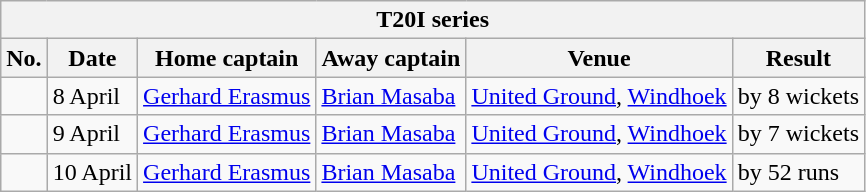<table class="wikitable">
<tr>
<th colspan="9">T20I series</th>
</tr>
<tr>
<th>No.</th>
<th>Date</th>
<th>Home captain</th>
<th>Away captain</th>
<th>Venue</th>
<th>Result</th>
</tr>
<tr>
<td></td>
<td>8 April</td>
<td><a href='#'>Gerhard Erasmus</a></td>
<td><a href='#'>Brian Masaba</a></td>
<td><a href='#'>United Ground</a>, <a href='#'>Windhoek</a></td>
<td> by 8 wickets</td>
</tr>
<tr>
<td></td>
<td>9 April</td>
<td><a href='#'>Gerhard Erasmus</a></td>
<td><a href='#'>Brian Masaba</a></td>
<td><a href='#'>United Ground</a>, <a href='#'>Windhoek</a></td>
<td> by 7 wickets</td>
</tr>
<tr>
<td></td>
<td>10 April</td>
<td><a href='#'>Gerhard Erasmus</a></td>
<td><a href='#'>Brian Masaba</a></td>
<td><a href='#'>United Ground</a>, <a href='#'>Windhoek</a></td>
<td> by 52 runs</td>
</tr>
</table>
